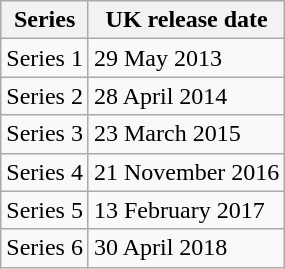<table class="wikitable">
<tr>
<th>Series</th>
<th>UK release date</th>
</tr>
<tr>
<td>Series 1</td>
<td>29 May 2013</td>
</tr>
<tr>
<td>Series 2</td>
<td>28 April 2014</td>
</tr>
<tr>
<td>Series 3</td>
<td>23 March 2015</td>
</tr>
<tr>
<td>Series 4</td>
<td>21 November 2016</td>
</tr>
<tr>
<td>Series 5</td>
<td>13 February 2017</td>
</tr>
<tr>
<td>Series 6</td>
<td>30 April 2018</td>
</tr>
</table>
